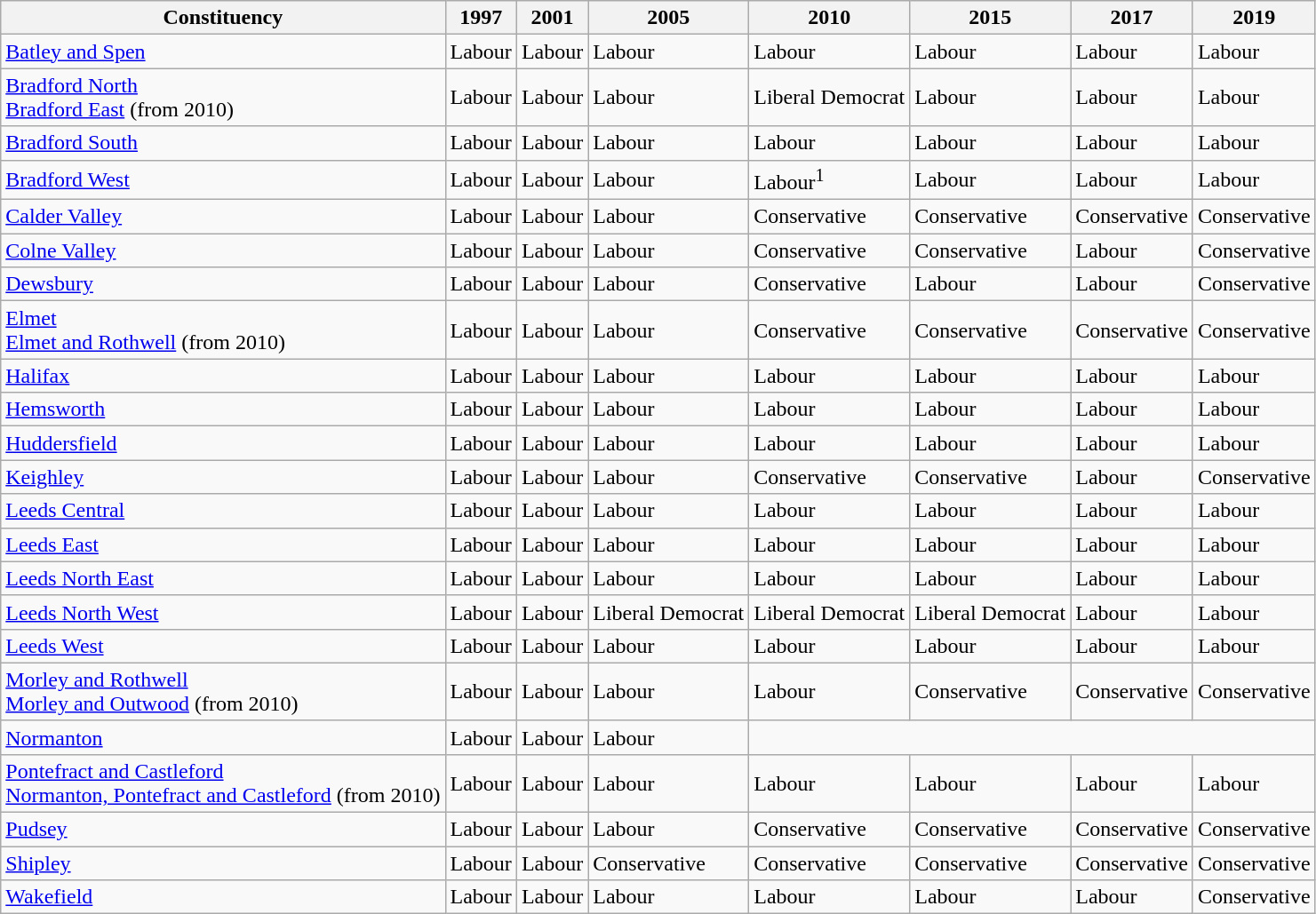<table class="wikitable">
<tr>
<th>Constituency</th>
<th>1997</th>
<th>2001</th>
<th>2005</th>
<th>2010</th>
<th>2015</th>
<th>2017</th>
<th>2019</th>
</tr>
<tr>
<td><a href='#'>Batley and Spen</a></td>
<td bgcolor=>Labour</td>
<td bgcolor=>Labour</td>
<td bgcolor=>Labour</td>
<td bgcolor=>Labour</td>
<td bgcolor=>Labour</td>
<td bgcolor=>Labour</td>
<td bgcolor=>Labour</td>
</tr>
<tr>
<td><a href='#'>Bradford North</a><br><a href='#'>Bradford East</a> (from 2010)</td>
<td bgcolor=>Labour</td>
<td bgcolor=>Labour</td>
<td bgcolor=>Labour</td>
<td bgcolor=>Liberal Democrat</td>
<td bgcolor=>Labour</td>
<td bgcolor=>Labour</td>
<td bgcolor=>Labour</td>
</tr>
<tr>
<td><a href='#'>Bradford South</a></td>
<td bgcolor=>Labour</td>
<td bgcolor=>Labour</td>
<td bgcolor=>Labour</td>
<td bgcolor=>Labour</td>
<td bgcolor=>Labour</td>
<td bgcolor=>Labour</td>
<td bgcolor=>Labour</td>
</tr>
<tr>
<td><a href='#'>Bradford West</a></td>
<td bgcolor=>Labour</td>
<td bgcolor=>Labour</td>
<td bgcolor=>Labour</td>
<td bgcolor=>Labour<sup>1</sup></td>
<td bgcolor=>Labour</td>
<td bgcolor=>Labour</td>
<td bgcolor=>Labour</td>
</tr>
<tr>
<td><a href='#'>Calder Valley</a></td>
<td bgcolor=>Labour</td>
<td bgcolor=>Labour</td>
<td bgcolor=>Labour</td>
<td bgcolor=>Conservative</td>
<td bgcolor=>Conservative</td>
<td bgcolor=>Conservative</td>
<td bgcolor=>Conservative</td>
</tr>
<tr>
<td><a href='#'>Colne Valley</a></td>
<td bgcolor=>Labour</td>
<td bgcolor=>Labour</td>
<td bgcolor=>Labour</td>
<td bgcolor=>Conservative</td>
<td bgcolor=>Conservative</td>
<td bgcolor=>Labour</td>
<td bgcolor=>Conservative</td>
</tr>
<tr>
<td><a href='#'>Dewsbury</a></td>
<td bgcolor=>Labour</td>
<td bgcolor=>Labour</td>
<td bgcolor=>Labour</td>
<td bgcolor=>Conservative</td>
<td bgcolor=>Labour</td>
<td bgcolor=>Labour</td>
<td bgcolor=>Conservative</td>
</tr>
<tr>
<td><a href='#'>Elmet</a><br><a href='#'>Elmet and Rothwell</a> (from 2010)</td>
<td bgcolor=>Labour</td>
<td bgcolor=>Labour</td>
<td bgcolor=>Labour</td>
<td bgcolor=>Conservative</td>
<td bgcolor=>Conservative</td>
<td bgcolor=>Conservative</td>
<td bgcolor=>Conservative</td>
</tr>
<tr>
<td><a href='#'>Halifax</a></td>
<td bgcolor=>Labour</td>
<td bgcolor=>Labour</td>
<td bgcolor=>Labour</td>
<td bgcolor=>Labour</td>
<td bgcolor=>Labour</td>
<td bgcolor=>Labour</td>
<td bgcolor=>Labour</td>
</tr>
<tr>
<td><a href='#'>Hemsworth</a></td>
<td bgcolor=>Labour</td>
<td bgcolor=>Labour</td>
<td bgcolor=>Labour</td>
<td bgcolor=>Labour</td>
<td bgcolor=>Labour</td>
<td bgcolor=>Labour</td>
<td bgcolor=>Labour</td>
</tr>
<tr>
<td><a href='#'>Huddersfield</a></td>
<td bgcolor=>Labour</td>
<td bgcolor=>Labour</td>
<td bgcolor=>Labour</td>
<td bgcolor=>Labour</td>
<td bgcolor=>Labour</td>
<td bgcolor=>Labour</td>
<td bgcolor=>Labour</td>
</tr>
<tr>
<td><a href='#'>Keighley</a></td>
<td bgcolor=>Labour</td>
<td bgcolor=>Labour</td>
<td bgcolor=>Labour</td>
<td bgcolor=>Conservative</td>
<td bgcolor=>Conservative</td>
<td bgcolor=>Labour</td>
<td bgcolor=>Conservative</td>
</tr>
<tr>
<td><a href='#'>Leeds Central</a></td>
<td bgcolor=>Labour</td>
<td bgcolor=>Labour</td>
<td bgcolor=>Labour</td>
<td bgcolor=>Labour</td>
<td bgcolor=>Labour</td>
<td bgcolor=>Labour</td>
<td bgcolor=>Labour</td>
</tr>
<tr>
<td><a href='#'>Leeds East</a></td>
<td bgcolor=>Labour</td>
<td bgcolor=>Labour</td>
<td bgcolor=>Labour</td>
<td bgcolor=>Labour</td>
<td bgcolor=>Labour</td>
<td bgcolor=>Labour</td>
<td bgcolor=>Labour</td>
</tr>
<tr>
<td><a href='#'>Leeds North East</a></td>
<td bgcolor=>Labour</td>
<td bgcolor=>Labour</td>
<td bgcolor=>Labour</td>
<td bgcolor=>Labour</td>
<td bgcolor=>Labour</td>
<td bgcolor=>Labour</td>
<td bgcolor=>Labour</td>
</tr>
<tr>
<td><a href='#'>Leeds North West</a></td>
<td bgcolor=>Labour</td>
<td bgcolor=>Labour</td>
<td bgcolor=>Liberal Democrat</td>
<td bgcolor=>Liberal Democrat</td>
<td bgcolor=>Liberal Democrat</td>
<td bgcolor=>Labour</td>
<td bgcolor=>Labour</td>
</tr>
<tr>
<td><a href='#'>Leeds West</a></td>
<td bgcolor=>Labour</td>
<td bgcolor=>Labour</td>
<td bgcolor=>Labour</td>
<td bgcolor=>Labour</td>
<td bgcolor=>Labour</td>
<td bgcolor=>Labour</td>
<td bgcolor=>Labour</td>
</tr>
<tr>
<td><a href='#'>Morley and Rothwell</a><br><a href='#'>Morley and Outwood</a> (from 2010)</td>
<td bgcolor=>Labour</td>
<td bgcolor=>Labour</td>
<td bgcolor=>Labour</td>
<td bgcolor=>Labour</td>
<td bgcolor=>Conservative</td>
<td bgcolor=>Conservative</td>
<td bgcolor=>Conservative</td>
</tr>
<tr>
<td><a href='#'>Normanton</a></td>
<td bgcolor=>Labour</td>
<td bgcolor=>Labour</td>
<td bgcolor=>Labour</td>
<td colspan="4"></td>
</tr>
<tr>
<td><a href='#'>Pontefract and Castleford</a><br><a href='#'>Normanton, Pontefract and Castleford</a> (from 2010)</td>
<td bgcolor=>Labour</td>
<td bgcolor=>Labour</td>
<td bgcolor=>Labour</td>
<td bgcolor=>Labour</td>
<td bgcolor=>Labour</td>
<td bgcolor=>Labour</td>
<td bgcolor=>Labour</td>
</tr>
<tr>
<td><a href='#'>Pudsey</a></td>
<td bgcolor=>Labour</td>
<td bgcolor=>Labour</td>
<td bgcolor=>Labour</td>
<td bgcolor=>Conservative</td>
<td bgcolor=>Conservative</td>
<td bgcolor=>Conservative</td>
<td bgcolor=>Conservative</td>
</tr>
<tr>
<td><a href='#'>Shipley</a></td>
<td bgcolor=>Labour</td>
<td bgcolor=>Labour</td>
<td bgcolor=>Conservative</td>
<td bgcolor=>Conservative</td>
<td bgcolor=>Conservative</td>
<td bgcolor=>Conservative</td>
<td bgcolor=>Conservative</td>
</tr>
<tr>
<td><a href='#'>Wakefield</a></td>
<td bgcolor=>Labour</td>
<td bgcolor=>Labour</td>
<td bgcolor=>Labour</td>
<td bgcolor=>Labour</td>
<td bgcolor=>Labour</td>
<td bgcolor=>Labour</td>
<td bgcolor=>Conservative</td>
</tr>
</table>
